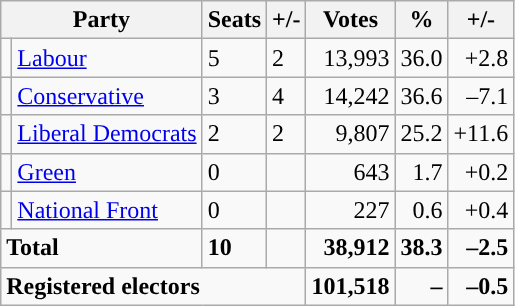<table class="wikitable sortable">
<tr>
<th colspan="2">Party</th>
<th>Seats</th>
<th>+/-</th>
<th>Votes</th>
<th>%</th>
<th>+/-</th>
</tr>
<tr>
<td style="background-color: "></td>
<td><a href='#'>Labour</a></td>
<td>5</td>
<td> 2</td>
<td style="text-align:right;">13,993</td>
<td style="text-align:right;">36.0</td>
<td style="text-align:right;">+2.8</td>
</tr>
<tr>
<td style="background-color: "></td>
<td><a href='#'>Conservative</a></td>
<td>3</td>
<td> 4</td>
<td style="text-align:right;">14,242</td>
<td style="text-align:right;">36.6</td>
<td style="text-align:right;">–7.1</td>
</tr>
<tr>
<td style="background-color: "></td>
<td><a href='#'>Liberal Democrats</a></td>
<td>2</td>
<td> 2</td>
<td style="text-align:right;">9,807</td>
<td style="text-align:right;">25.2</td>
<td style="text-align:right;">+11.6</td>
</tr>
<tr>
<td style="background-color: "></td>
<td><a href='#'>Green</a></td>
<td>0</td>
<td></td>
<td style="text-align:right;">643</td>
<td style="text-align:right;">1.7</td>
<td style="text-align:right;">+0.2</td>
</tr>
<tr>
<td style="background-color: "></td>
<td><a href='#'>National Front</a></td>
<td>0</td>
<td></td>
<td style="text-align:right;">227</td>
<td style="text-align:right;">0.6</td>
<td style="text-align:right;">+0.4</td>
</tr>
<tr>
<td colspan="2"><strong>Total</strong></td>
<td><strong>10</strong></td>
<td></td>
<td style="text-align:right;"><strong>38,912</strong></td>
<td style="text-align:right;"><strong>38.3</strong></td>
<td style="text-align:right;"><strong>–2.5</strong></td>
</tr>
<tr>
<td colspan="4"><strong>Registered electors</strong></td>
<td style="text-align:right;"><strong>101,518</strong></td>
<td style="text-align:right;"><strong>–</strong></td>
<td style="text-align:right;"><strong>–0.5</strong></td>
</tr>
</table>
